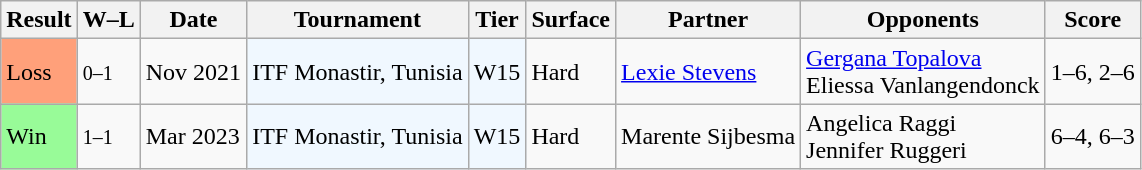<table class="sortable wikitable">
<tr>
<th>Result</th>
<th class="unsortable">W–L</th>
<th>Date</th>
<th>Tournament</th>
<th>Tier</th>
<th>Surface</th>
<th>Partner</th>
<th>Opponents</th>
<th class="unsortable">Score</th>
</tr>
<tr>
<td style="background:#ffa07a;">Loss</td>
<td><small>0–1</small></td>
<td>Nov 2021</td>
<td style="background:#f0f8ff;">ITF Monastir, Tunisia</td>
<td style="background:#f0f8ff;">W15</td>
<td>Hard</td>
<td> <a href='#'>Lexie Stevens</a></td>
<td> <a href='#'>Gergana Topalova</a> <br>  Eliessa Vanlangendonck</td>
<td>1–6, 2–6</td>
</tr>
<tr>
<td style="background:#98fb98;">Win</td>
<td><small>1–1</small></td>
<td>Mar 2023</td>
<td style="background:#f0f8ff;">ITF Monastir, Tunisia</td>
<td style="background:#f0f8ff;">W15</td>
<td>Hard</td>
<td> Marente Sijbesma</td>
<td> Angelica Raggi <br>  Jennifer Ruggeri</td>
<td>6–4, 6–3</td>
</tr>
</table>
